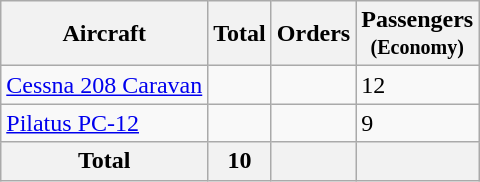<table class="wikitable">
<tr>
<th>Aircraft</th>
<th>Total</th>
<th>Orders</th>
<th>Passengers <br> <small>(Economy)</small></th>
</tr>
<tr>
<td><a href='#'>Cessna 208 Caravan</a></td>
<td></td>
<td></td>
<td>12</td>
</tr>
<tr>
<td><a href='#'>Pilatus PC-12</a></td>
<td></td>
<td></td>
<td>9</td>
</tr>
<tr>
<th>Total</th>
<th>10</th>
<th></th>
<th></th>
</tr>
</table>
